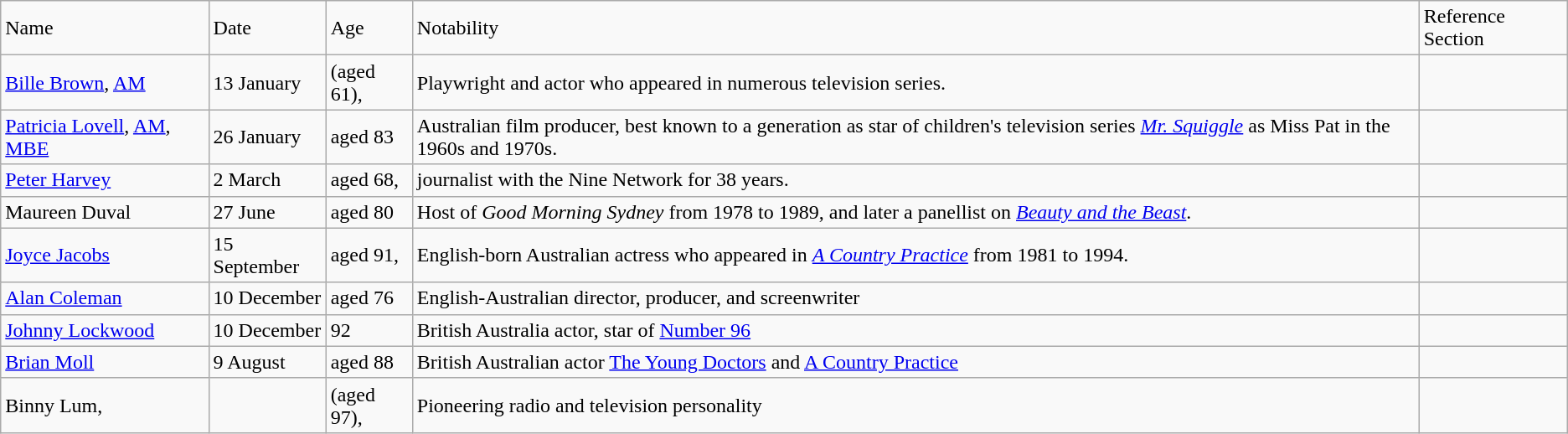<table class="wikitable">
<tr>
<td>Name</td>
<td>Date</td>
<td>Age</td>
<td>Notability</td>
<td>Reference Section</td>
</tr>
<tr>
<td><a href='#'>Bille Brown</a>, <a href='#'>AM</a></td>
<td>13 January</td>
<td>(aged 61),</td>
<td>Playwright and actor who appeared in numerous television series.</td>
<td></td>
</tr>
<tr>
<td><a href='#'>Patricia Lovell</a>, <a href='#'>AM</a>, <a href='#'>MBE</a></td>
<td>26 January</td>
<td>aged 83</td>
<td>Australian film producer, best known to a generation as star of children's television series <em><a href='#'>Mr. Squiggle</a></em> as Miss Pat in the 1960s and 1970s.</td>
<td></td>
</tr>
<tr>
<td><a href='#'>Peter Harvey</a></td>
<td>2 March</td>
<td>aged 68,</td>
<td>journalist with the Nine Network for 38 years.</td>
<td></td>
</tr>
<tr>
<td>Maureen Duval</td>
<td>27 June</td>
<td>aged 80</td>
<td>Host of <em>Good Morning Sydney</em> from 1978 to 1989, and later a panellist on <em><a href='#'>Beauty and the Beast</a></em>.</td>
<td></td>
</tr>
<tr>
<td><a href='#'>Joyce Jacobs</a></td>
<td>15 September</td>
<td>aged 91,</td>
<td>English-born Australian actress who appeared in <em><a href='#'>A Country Practice</a></em> from 1981 to 1994.</td>
<td></td>
</tr>
<tr>
<td><a href='#'>Alan Coleman</a></td>
<td>10 December</td>
<td>aged 76</td>
<td>English-Australian director, producer, and screenwriter</td>
<td></td>
</tr>
<tr>
<td><a href='#'>Johnny Lockwood</a></td>
<td>10 December</td>
<td>92</td>
<td>British Australia actor, star of <a href='#'>Number 96</a></td>
<td></td>
</tr>
<tr>
<td><a href='#'>Brian Moll</a></td>
<td>9 August</td>
<td>aged 88</td>
<td>British Australian actor <a href='#'>The Young Doctors</a> and <a href='#'>A Country Practice</a></td>
<td></td>
</tr>
<tr>
<td>Binny Lum,</td>
<td></td>
<td>(aged 97),</td>
<td>Pioneering radio and television personality</td>
<td></td>
</tr>
</table>
